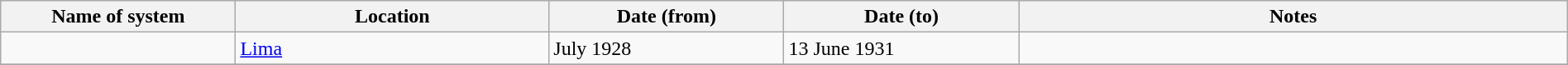<table class="wikitable" width=100%>
<tr>
<th width=15%>Name of system</th>
<th width=20%>Location</th>
<th width=15%>Date (from)</th>
<th width=15%>Date (to)</th>
<th width=35%>Notes</th>
</tr>
<tr>
<td> </td>
<td><a href='#'>Lima</a></td>
<td>July 1928</td>
<td>13 June 1931</td>
<td> </td>
</tr>
<tr>
</tr>
</table>
